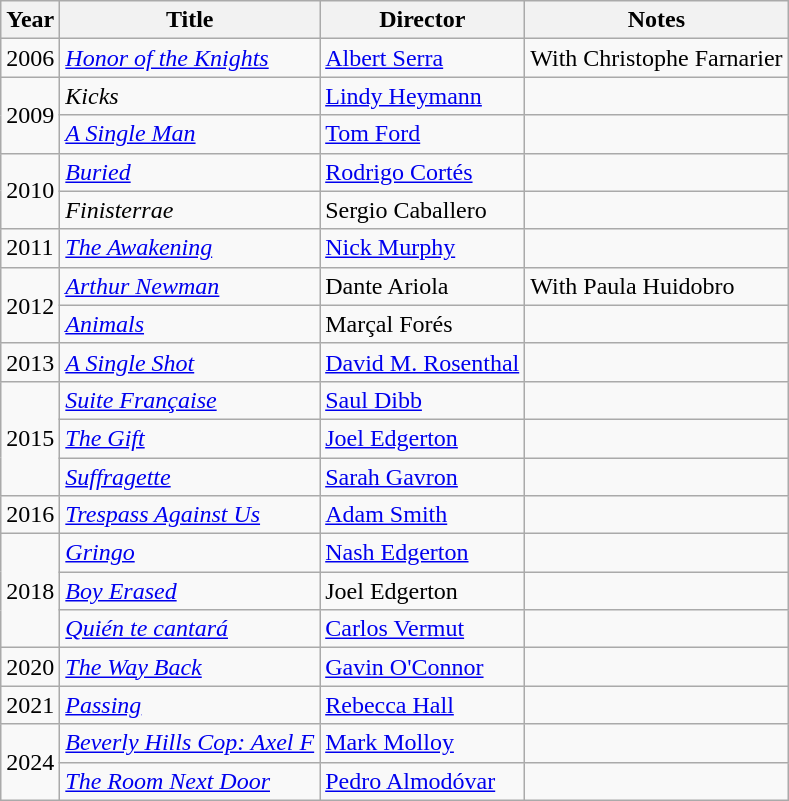<table class="wikitable">
<tr>
<th>Year</th>
<th>Title</th>
<th>Director</th>
<th>Notes</th>
</tr>
<tr>
<td>2006</td>
<td><em><a href='#'>Honor of the Knights</a></em></td>
<td><a href='#'>Albert Serra</a></td>
<td>With Christophe Farnarier</td>
</tr>
<tr>
<td rowspan=2>2009</td>
<td><em>Kicks</em></td>
<td><a href='#'>Lindy Heymann</a></td>
<td></td>
</tr>
<tr>
<td><em><a href='#'>A Single Man</a></em></td>
<td><a href='#'>Tom Ford</a></td>
<td></td>
</tr>
<tr>
<td rowspan=2>2010</td>
<td><em><a href='#'>Buried</a></em></td>
<td><a href='#'>Rodrigo Cortés</a></td>
<td></td>
</tr>
<tr>
<td><em>Finisterrae</em></td>
<td>Sergio Caballero</td>
<td></td>
</tr>
<tr>
<td>2011</td>
<td><em><a href='#'>The Awakening</a></em></td>
<td><a href='#'>Nick Murphy</a></td>
<td></td>
</tr>
<tr>
<td rowspan=2>2012</td>
<td><em><a href='#'>Arthur Newman</a></em></td>
<td>Dante Ariola</td>
<td>With Paula Huidobro</td>
</tr>
<tr>
<td><em><a href='#'>Animals</a></em></td>
<td>Marçal Forés</td>
<td></td>
</tr>
<tr>
<td>2013</td>
<td><em><a href='#'>A Single Shot</a></em></td>
<td><a href='#'>David M. Rosenthal</a></td>
<td></td>
</tr>
<tr>
<td rowspan=3>2015</td>
<td><em><a href='#'>Suite Française</a></em></td>
<td><a href='#'>Saul Dibb</a></td>
<td></td>
</tr>
<tr>
<td><em><a href='#'>The Gift</a></em></td>
<td><a href='#'>Joel Edgerton</a></td>
<td></td>
</tr>
<tr>
<td><em><a href='#'>Suffragette</a></em></td>
<td><a href='#'>Sarah Gavron</a></td>
<td></td>
</tr>
<tr>
<td>2016</td>
<td><em><a href='#'>Trespass Against Us</a></em></td>
<td><a href='#'>Adam Smith</a></td>
<td></td>
</tr>
<tr>
<td rowspan=3>2018</td>
<td><em><a href='#'>Gringo</a></em></td>
<td><a href='#'>Nash Edgerton</a></td>
<td></td>
</tr>
<tr>
<td><em><a href='#'>Boy Erased</a></em></td>
<td>Joel Edgerton</td>
<td></td>
</tr>
<tr>
<td><em><a href='#'>Quién te cantará</a></em></td>
<td><a href='#'>Carlos Vermut</a></td>
<td></td>
</tr>
<tr>
<td>2020</td>
<td><em><a href='#'>The Way Back</a></em></td>
<td><a href='#'>Gavin O'Connor</a></td>
<td></td>
</tr>
<tr>
<td>2021</td>
<td><em><a href='#'>Passing</a></em></td>
<td><a href='#'>Rebecca Hall</a></td>
<td></td>
</tr>
<tr>
<td rowspan=2>2024</td>
<td><em><a href='#'>Beverly Hills Cop: Axel F</a></em></td>
<td><a href='#'>Mark Molloy</a></td>
<td></td>
</tr>
<tr>
<td><em><a href='#'>The Room Next Door</a></em></td>
<td><a href='#'>Pedro Almodóvar</a></td>
<td></td>
</tr>
</table>
